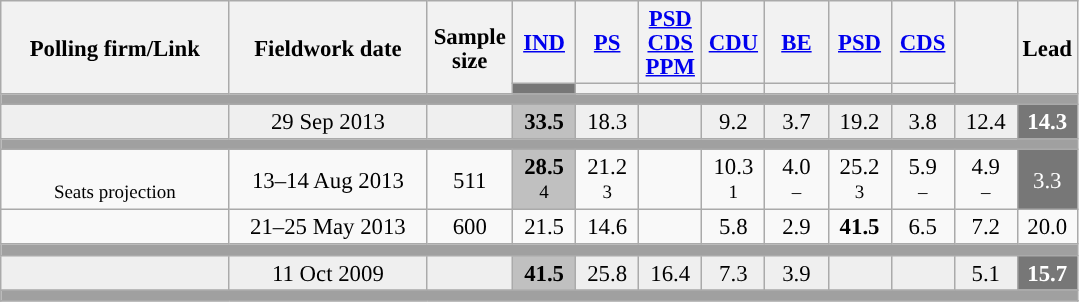<table class="wikitable collapsible sortable" style="text-align:center; font-size:95%; line-height:16px;">
<tr style="height:42px;">
<th style="width:145px;" rowspan="2">Polling firm/Link</th>
<th style="width:125px;" rowspan="2">Fieldwork date</th>
<th class="unsortable" style="width:50px;" rowspan="2">Sample size</th>
<th class="unsortable" style="width:35px;"><a href='#'>IND</a></th>
<th class="unsortable" style="width:35px;"><a href='#'>PS</a></th>
<th class="unsortable" style="width:35px;"><a href='#'>PSD</a><br><a href='#'>CDS</a><br><a href='#'>PPM</a></th>
<th class="unsortable" style="width:35px;"><a href='#'>CDU</a></th>
<th class="unsortable" style="width:35px;"><a href='#'>BE</a></th>
<th class="unsortable" style="width:35px;"><a href='#'>PSD</a></th>
<th class="unsortable" style="width:35px;"><a href='#'>CDS</a></th>
<th class="unsortable" style="width:35px;" rowspan="2"></th>
<th class="unsortable" style="width:30px;" rowspan="2">Lead</th>
</tr>
<tr>
<th class="unsortable" style="color:inherit;background:#777777;"></th>
<th class="unsortable" style="color:inherit;background:"></th>
<th class="unsortable" style="color:inherit;background:"></th>
<th class="unsortable" style="color:inherit;background:"></th>
<th class="unsortable" style="color:inherit;background:"></th>
<th class="unsortable" style="color:inherit;background:"></th>
<th class="unsortable" style="color:inherit;background:"></th>
</tr>
<tr>
<td colspan="13" style="background:#A0A0A0"></td>
</tr>
<tr style="background:#EFEFEF;">
<td><strong></strong></td>
<td data-sort-value="2019-10-06">29 Sep 2013</td>
<td></td>
<td style="background:#C0C0C0"><strong>33.5</strong><br></td>
<td>18.3<br></td>
<td></td>
<td>9.2<br></td>
<td>3.7<br></td>
<td>19.2<br></td>
<td>3.8<br></td>
<td>12.4<br></td>
<td style="background:#777777; color:white;"><strong>14.3</strong></td>
</tr>
<tr>
<td colspan="13" style="background:#A0A0A0"></td>
</tr>
<tr>
<td align="center"><br><small>Seats projection</small></td>
<td align="center">13–14 Aug 2013</td>
<td>511</td>
<td align="center" style="background:#C0C0C0"><strong>28.5</strong><br><small>4 </small></td>
<td align="center">21.2<br><small>3 </small></td>
<td></td>
<td align="center">10.3<br><small> 1</small></td>
<td align="center">4.0<br><small>– </small></td>
<td align="center">25.2<br><small>3 </small></td>
<td align="center">5.9<br><small>– </small></td>
<td align="center">4.9<br><small> – </small></td>
<td style="background:#777777;; color:white;">3.3</td>
</tr>
<tr>
<td align="center"></td>
<td align="center">21–25 May 2013</td>
<td>600</td>
<td align="center">21.5</td>
<td align="center">14.6</td>
<td></td>
<td align="center">5.8</td>
<td align="center">2.9</td>
<td align="center" ><strong>41.5</strong></td>
<td align="center">6.5</td>
<td align="center">7.2</td>
<td style="background:">20.0</td>
</tr>
<tr>
<td colspan="13" style="background:#A0A0A0"></td>
</tr>
<tr style="background:#EFEFEF;">
<td><strong></strong></td>
<td data-sort-value="2019-10-06">11 Oct 2009</td>
<td></td>
<td style="background:#C0C0C0"><strong>41.5</strong><br></td>
<td>25.8<br></td>
<td>16.4<br></td>
<td>7.3<br></td>
<td>3.9<br></td>
<td></td>
<td></td>
<td>5.1<br></td>
<td style="background:#777777; color:white;"><strong>15.7</strong></td>
</tr>
<tr>
<td colspan="13" style="background:#A0A0A0"></td>
</tr>
<tr>
</tr>
</table>
